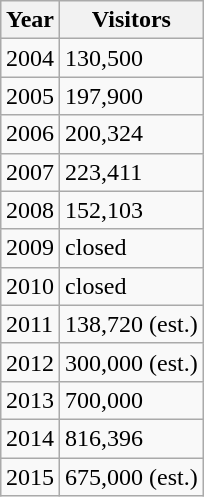<table - class="wikitable" style="float:right; margin-left:0.5em">
<tr>
<th>Year</th>
<th>Visitors</th>
</tr>
<tr>
<td>2004</td>
<td>130,500</td>
</tr>
<tr>
<td>2005</td>
<td>197,900</td>
</tr>
<tr>
<td>2006</td>
<td>200,324</td>
</tr>
<tr>
<td>2007</td>
<td>223,411</td>
</tr>
<tr>
<td>2008</td>
<td>152,103</td>
</tr>
<tr>
<td>2009</td>
<td>closed</td>
</tr>
<tr>
<td>2010</td>
<td>closed</td>
</tr>
<tr>
<td>2011</td>
<td>138,720 (est.)</td>
</tr>
<tr>
<td>2012</td>
<td>300,000 (est.)</td>
</tr>
<tr>
<td>2013</td>
<td>700,000</td>
</tr>
<tr>
<td>2014</td>
<td>816,396</td>
</tr>
<tr>
<td>2015</td>
<td>675,000 (est.)</td>
</tr>
</table>
